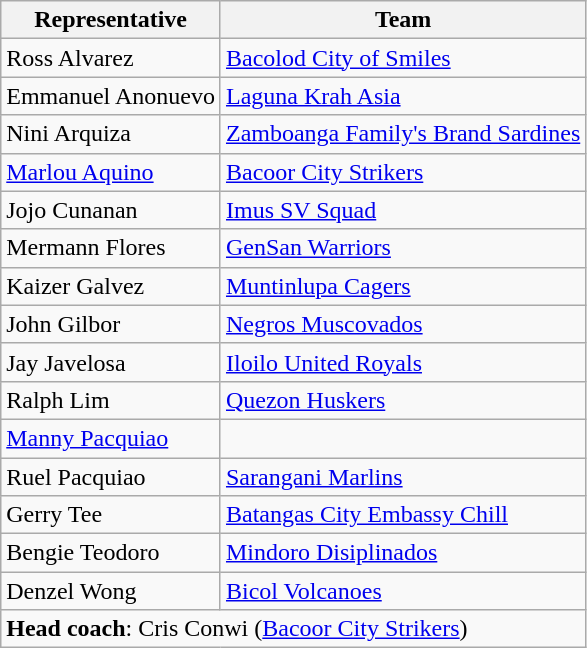<table class="wikitable">
<tr>
<th>Representative</th>
<th>Team</th>
</tr>
<tr>
<td>Ross Alvarez</td>
<td><a href='#'>Bacolod City of Smiles</a></td>
</tr>
<tr>
<td>Emmanuel Anonuevo</td>
<td><a href='#'>Laguna Krah Asia</a></td>
</tr>
<tr>
<td>Nini Arquiza</td>
<td><a href='#'>Zamboanga Family's Brand Sardines</a></td>
</tr>
<tr>
<td><a href='#'>Marlou Aquino</a></td>
<td><a href='#'>Bacoor City Strikers</a></td>
</tr>
<tr>
<td>Jojo Cunanan</td>
<td><a href='#'>Imus SV Squad</a></td>
</tr>
<tr>
<td>Mermann Flores</td>
<td><a href='#'>GenSan Warriors</a></td>
</tr>
<tr>
<td>Kaizer Galvez</td>
<td><a href='#'>Muntinlupa Cagers</a></td>
</tr>
<tr>
<td>John Gilbor</td>
<td><a href='#'>Negros Muscovados</a></td>
</tr>
<tr>
<td>Jay Javelosa</td>
<td><a href='#'>Iloilo United Royals</a></td>
</tr>
<tr>
<td>Ralph Lim</td>
<td><a href='#'>Quezon Huskers</a></td>
</tr>
<tr>
<td><a href='#'>Manny Pacquiao</a></td>
<td></td>
</tr>
<tr>
<td>Ruel Pacquiao</td>
<td><a href='#'>Sarangani Marlins</a></td>
</tr>
<tr>
<td>Gerry Tee</td>
<td><a href='#'>Batangas City Embassy Chill</a></td>
</tr>
<tr>
<td>Bengie Teodoro</td>
<td><a href='#'>Mindoro Disiplinados</a></td>
</tr>
<tr>
<td>Denzel Wong</td>
<td><a href='#'>Bicol Volcanoes</a></td>
</tr>
<tr>
<td colspan="3"><strong>Head coach</strong>: Cris Conwi (<a href='#'>Bacoor City Strikers</a>)</td>
</tr>
</table>
